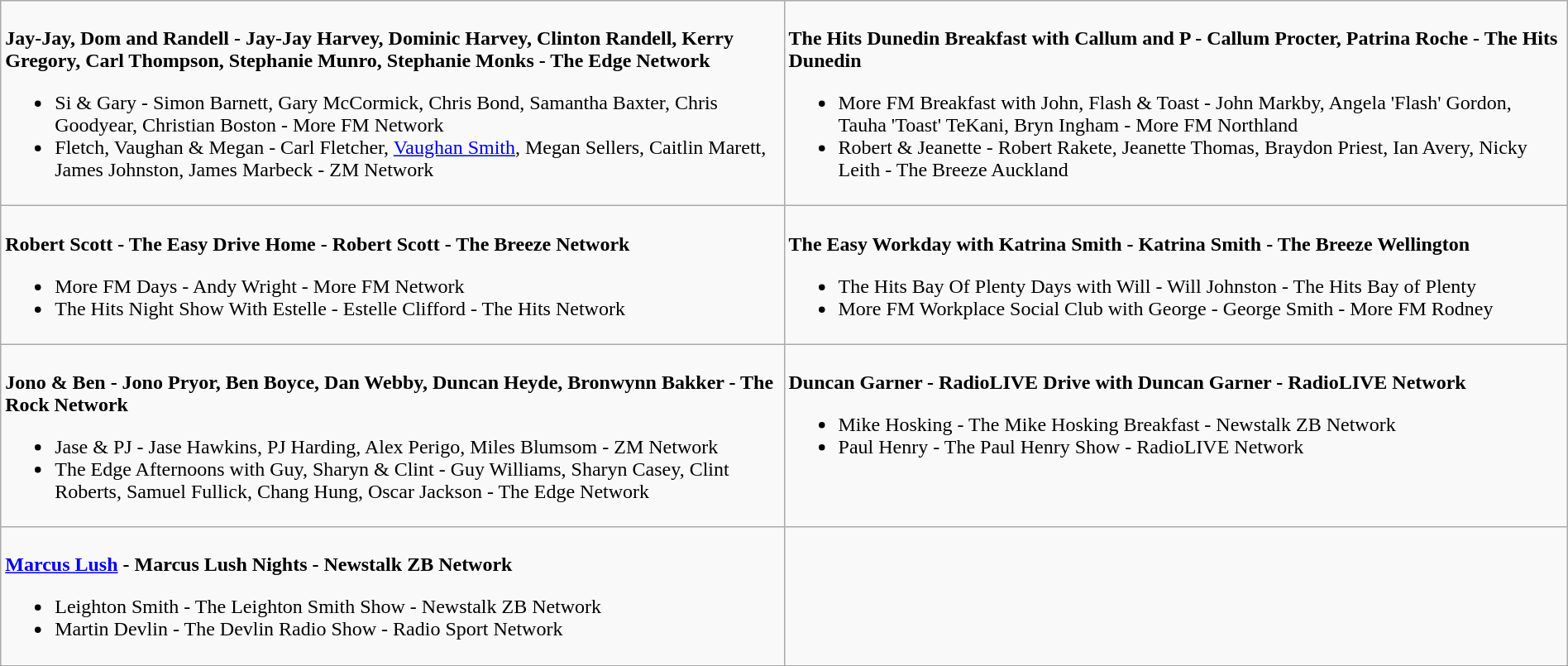<table class=wikitable width="100%">
<tr>
<td valign="top" width="50%"><br>
<strong>Jay-Jay, Dom and Randell - Jay-Jay Harvey, Dominic Harvey, Clinton Randell, Kerry Gregory, Carl Thompson, Stephanie Munro, Stephanie Monks - The Edge Network</strong><ul><li>Si & Gary - Simon Barnett, Gary McCormick, Chris Bond, Samantha Baxter, Chris Goodyear, Christian Boston - More FM Network</li><li>Fletch, Vaughan & Megan - Carl Fletcher, <a href='#'>Vaughan Smith</a>, Megan Sellers, Caitlin Marett, James Johnston, James Marbeck - ZM Network</li></ul></td>
<td valign="top"  width="50%"><br>
<strong>The Hits Dunedin Breakfast with Callum and P - Callum Procter, Patrina Roche - The Hits Dunedin</strong><ul><li>More FM Breakfast with John, Flash & Toast - John Markby, Angela 'Flash' Gordon, Tauha 'Toast' TeKani, Bryn Ingham - More FM Northland</li><li>Robert & Jeanette - Robert Rakete, Jeanette Thomas, Braydon Priest, Ian Avery, Nicky Leith - The Breeze Auckland</li></ul></td>
</tr>
<tr>
<td valign="top" width="50%"><br>
<strong>Robert Scott - The Easy Drive Home - Robert Scott - The Breeze Network</strong><ul><li>More FM Days - Andy Wright - More FM Network</li><li>The Hits Night Show With Estelle - Estelle Clifford - The Hits Network</li></ul></td>
<td valign="top"  width="50%"><br>
<strong>The Easy Workday with Katrina Smith - Katrina Smith - The Breeze Wellington</strong><ul><li>The Hits Bay Of Plenty Days with Will - Will Johnston - The Hits Bay of Plenty</li><li>More FM Workplace Social Club with George - George Smith - More FM Rodney</li></ul></td>
</tr>
<tr>
<td valign="top" width="50%"><br>
<strong>Jono & Ben - Jono Pryor, Ben Boyce, Dan Webby, Duncan Heyde, Bronwynn Bakker - The Rock Network</strong><ul><li>Jase & PJ - Jase Hawkins, PJ Harding, Alex Perigo, Miles Blumsom - ZM Network</li><li>The Edge Afternoons with Guy, Sharyn & Clint - Guy Williams, Sharyn Casey, Clint Roberts, Samuel Fullick, Chang Hung, Oscar Jackson - The Edge Network</li></ul></td>
<td valign="top" width="50%"><br>
<strong>Duncan Garner - RadioLIVE Drive with Duncan Garner - RadioLIVE Network</strong><ul><li>Mike Hosking - The Mike Hosking Breakfast - Newstalk ZB Network</li><li>Paul Henry - The Paul Henry Show - RadioLIVE Network</li></ul></td>
</tr>
<tr>
<td valign="top"  width="50%"><br>
<strong><a href='#'>Marcus Lush</a> - Marcus Lush Nights - Newstalk ZB Network</strong><ul><li>Leighton Smith - The Leighton Smith Show - Newstalk ZB Network</li><li>Martin Devlin - The Devlin Radio Show - Radio Sport Network</li></ul></td>
<td valign="top" width="50%"></td>
</tr>
</table>
